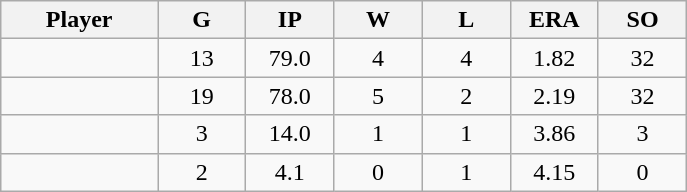<table class="wikitable sortable">
<tr>
<th bgcolor="#DDDDFF" width="16%">Player</th>
<th bgcolor="#DDDDFF" width="9%">G</th>
<th bgcolor="#DDDDFF" width="9%">IP</th>
<th bgcolor="#DDDDFF" width="9%">W</th>
<th bgcolor="#DDDDFF" width="9%">L</th>
<th bgcolor="#DDDDFF" width="9%">ERA</th>
<th bgcolor="#DDDDFF" width="9%">SO</th>
</tr>
<tr align="center">
<td></td>
<td>13</td>
<td>79.0</td>
<td>4</td>
<td>4</td>
<td>1.82</td>
<td>32</td>
</tr>
<tr align="center">
<td></td>
<td>19</td>
<td>78.0</td>
<td>5</td>
<td>2</td>
<td>2.19</td>
<td>32</td>
</tr>
<tr align="center">
<td></td>
<td>3</td>
<td>14.0</td>
<td>1</td>
<td>1</td>
<td>3.86</td>
<td>3</td>
</tr>
<tr align="center">
<td></td>
<td>2</td>
<td>4.1</td>
<td>0</td>
<td>1</td>
<td>4.15</td>
<td>0</td>
</tr>
</table>
